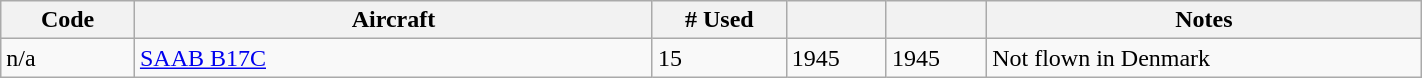<table class="wikitable sortable" width=75%>
<tr>
<th width=8%>Code</th>
<th width=31%>Aircraft</th>
<th width=8%># Used</th>
<th width=6%></th>
<th width=6%></th>
<th width=26%>Notes</th>
</tr>
<tr>
<td>n/a</td>
<td><a href='#'>SAAB B17C</a></td>
<td>15</td>
<td>1945</td>
<td>1945</td>
<td>Not flown in Denmark</td>
</tr>
</table>
